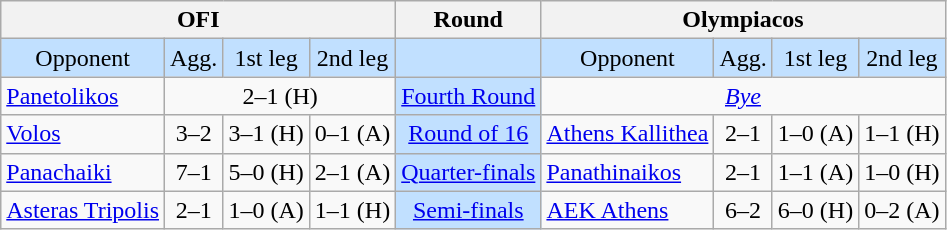<table class="wikitable" style="text-align:center">
<tr>
<th colspan="4">OFI</th>
<th>Round</th>
<th colspan="4">Olympiacos</th>
</tr>
<tr style="background:#C1E0FF">
<td>Opponent</td>
<td>Agg.</td>
<td>1st leg</td>
<td>2nd leg</td>
<td></td>
<td>Opponent</td>
<td>Agg.</td>
<td>1st leg</td>
<td>2nd leg</td>
</tr>
<tr>
<td style="text-align:left"><a href='#'>Panetolikos</a></td>
<td colspan=3>2–1 (H)</td>
<td style="background:#C1E0FF"><a href='#'>Fourth Round</a></td>
<td colspan=4><em><a href='#'>Bye</a></em></td>
</tr>
<tr>
<td style="text-align:left"><a href='#'>Volos</a></td>
<td>3–2</td>
<td>3–1 (H)</td>
<td>0–1 (A)</td>
<td style="background:#C1E0FF"><a href='#'>Round of 16</a></td>
<td style="text-align:left"><a href='#'>Athens Kallithea</a></td>
<td>2–1</td>
<td>1–0 (A)</td>
<td>1–1 (H)</td>
</tr>
<tr>
<td style="text-align:left"><a href='#'>Panachaiki</a></td>
<td>7–1</td>
<td>5–0 (H)</td>
<td>2–1 (A)</td>
<td style="background:#C1E0FF"><a href='#'>Quarter-finals</a></td>
<td style="text-align:left"><a href='#'>Panathinaikos</a></td>
<td>2–1</td>
<td>1–1 (A)</td>
<td>1–0 (H)</td>
</tr>
<tr>
<td style="text-align:left"><a href='#'>Asteras Tripolis</a></td>
<td>2–1</td>
<td>1–0 (A)</td>
<td>1–1 (H)</td>
<td style="background:#C1E0FF"><a href='#'>Semi-finals</a></td>
<td style="text-align:left"><a href='#'>AEK Athens</a></td>
<td>6–2</td>
<td>6–0 (H)</td>
<td>0–2 (A)</td>
</tr>
</table>
